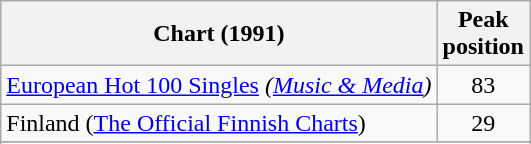<table class="wikitable sortable">
<tr>
<th>Chart (1991)</th>
<th>Peak<br>position</th>
</tr>
<tr>
<td><a href='#'>European Hot 100 Singles</a> <em>(<a href='#'>Music & Media</a>)</em></td>
<td style="text-align:center;">83</td>
</tr>
<tr>
<td>Finland (<a href='#'>The Official Finnish Charts</a>)</td>
<td style="text-align:center;">29</td>
</tr>
<tr>
</tr>
<tr>
</tr>
</table>
